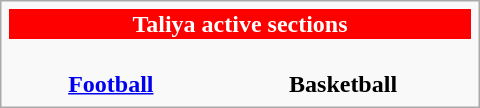<table class="infobox" style="width: 20em; font-size: 95%em;">
<tr style="color:white; background:#FF0000; text-align:center;">
<th colspan="3">Taliya active sections</th>
</tr>
<tr style="text-align: center">
<td><br><strong><a href='#'>Football</a></strong></td>
<td><br><strong>Basketball</strong></td>
</tr>
</table>
